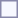<table style="border:1px solid #8888aa; background-color:#f7f8ff; padding:5px; font-size:95%; margin: 0px 12px 12px 0px;">
</table>
